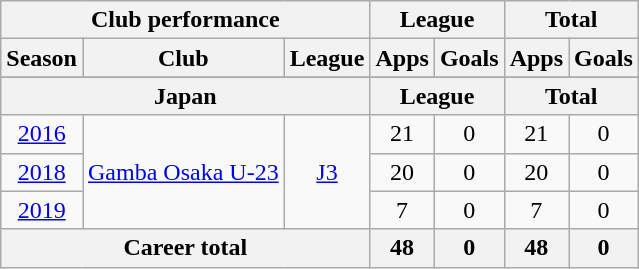<table class="wikitable" style="text-align:center">
<tr>
<th colspan=3>Club performance</th>
<th colspan=2>League</th>
<th colspan=2>Total</th>
</tr>
<tr>
<th>Season</th>
<th>Club</th>
<th>League</th>
<th>Apps</th>
<th>Goals</th>
<th>Apps</th>
<th>Goals</th>
</tr>
<tr>
</tr>
<tr>
<th colspan=3>Japan</th>
<th colspan=2>League</th>
<th colspan=2>Total</th>
</tr>
<tr>
<td><a href='#'>2016</a></td>
<td rowspan="3"><a href='#'>Gamba Osaka U-23</a></td>
<td rowspan="3"><a href='#'>J3</a></td>
<td>21</td>
<td>0</td>
<td>21</td>
<td>0</td>
</tr>
<tr>
<td><a href='#'>2018</a></td>
<td>20</td>
<td>0</td>
<td>20</td>
<td>0</td>
</tr>
<tr>
<td><a href='#'>2019</a></td>
<td>7</td>
<td>0</td>
<td>7</td>
<td>0</td>
</tr>
<tr>
<th colspan=3>Career total</th>
<th>48</th>
<th>0</th>
<th>48</th>
<th>0</th>
</tr>
</table>
